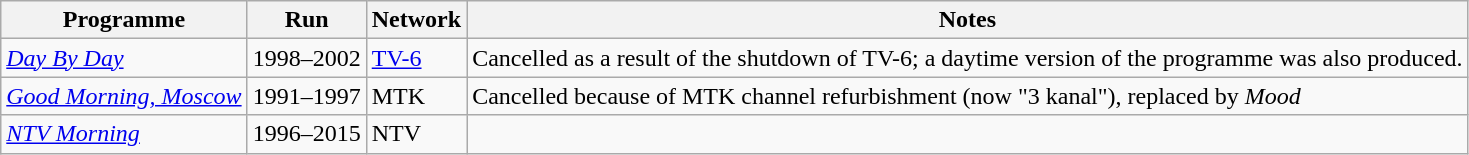<table class="wikitable">
<tr>
<th>Programme</th>
<th>Run</th>
<th>Network</th>
<th>Notes</th>
</tr>
<tr>
<td><em><a href='#'>Day By Day</a></em></td>
<td>1998–2002</td>
<td><a href='#'>TV-6</a></td>
<td>Cancelled as a result of the shutdown of TV-6; a daytime version of the programme was also produced.</td>
</tr>
<tr>
<td><em><a href='#'>Good Morning, Moscow</a></em></td>
<td>1991–1997</td>
<td>MTK</td>
<td>Cancelled because of MTK channel refurbishment (now "3 kanal"), replaced by <em>Mood</em></td>
</tr>
<tr>
<td><em><a href='#'>NTV Morning</a></em></td>
<td>1996–2015</td>
<td>NTV</td>
<td></td>
</tr>
</table>
